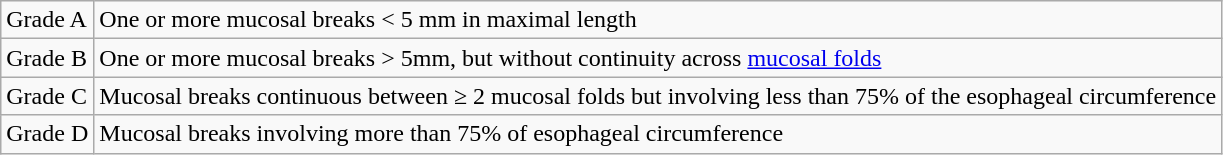<table class="wikitable">
<tr>
<td>Grade A</td>
<td>One or more mucosal breaks < 5 mm in maximal length</td>
</tr>
<tr>
<td>Grade B</td>
<td>One or more mucosal breaks > 5mm, but without continuity across <a href='#'>mucosal folds</a></td>
</tr>
<tr>
<td>Grade C</td>
<td>Mucosal breaks continuous between ≥ 2 mucosal folds but involving less than 75% of the esophageal circumference</td>
</tr>
<tr>
<td>Grade D</td>
<td>Mucosal breaks involving more than 75% of esophageal circumference</td>
</tr>
</table>
